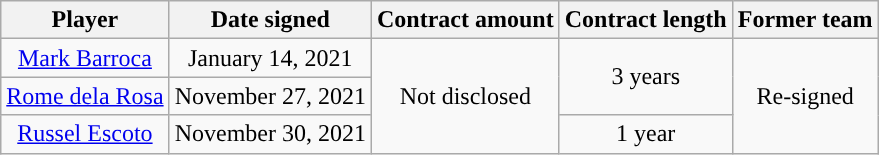<table class="wikitable sortable sortable">
<tr>
<th>Player</th>
<th>Date signed</th>
<th>Contract amount</th>
<th>Contract length</th>
<th>Former team</th>
</tr>
<tr>
<td align=center><a href='#'>Mark Barroca</a></td>
<td align=center>January 14, 2021</td>
<td align=center rowspan=3>Not disclosed</td>
<td align=center rowspan=2>3 years</td>
<td align=center rowspan=3>Re-signed</td>
</tr>
<tr>
<td align=center><a href='#'>Rome dela Rosa</a></td>
<td align=center>November 27, 2021</td>
</tr>
<tr>
<td align=center><a href='#'>Russel Escoto</a></td>
<td align=center>November 30, 2021</td>
<td align=center>1 year</td>
</tr>
</table>
